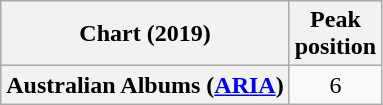<table class="wikitable plainrowheaders" style="text-align:center">
<tr>
<th scope="col">Chart (2019)</th>
<th scope="col">Peak<br>position</th>
</tr>
<tr>
<th scope="row">Australian Albums (<a href='#'>ARIA</a>)</th>
<td>6</td>
</tr>
</table>
